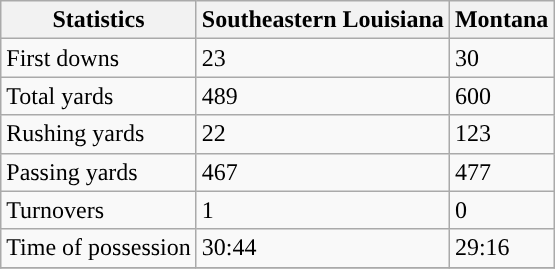<table class="wikitable">
<tr>
<th>Statistics</th>
<th>Southeastern Louisiana</th>
<th>Montana</th>
</tr>
<tr>
<td>First downs</td>
<td>23</td>
<td>30</td>
</tr>
<tr>
<td>Total yards</td>
<td>489</td>
<td>600</td>
</tr>
<tr>
<td>Rushing yards</td>
<td>22</td>
<td>123</td>
</tr>
<tr>
<td>Passing yards</td>
<td>467</td>
<td>477</td>
</tr>
<tr>
<td>Turnovers</td>
<td>1</td>
<td>0</td>
</tr>
<tr>
<td>Time of possession</td>
<td>30:44</td>
<td>29:16</td>
</tr>
<tr>
</tr>
</table>
